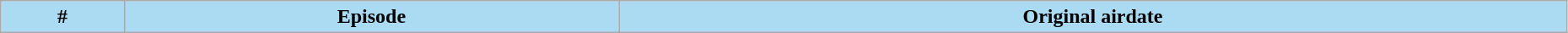<table class="wikitable plainrowheaders" style="width:98%;">
<tr>
<th ! style="background-color: #ABDAF3;">#</th>
<th ! style="background-color: #ABDAF3;">Episode</th>
<th ! style="background-color: #ABDAF3;">Original airdate<br>






</th>
</tr>
</table>
